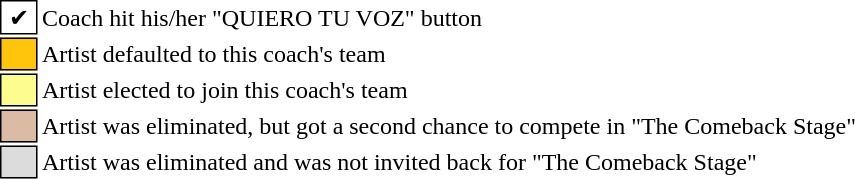<table class="toccolours" style="font-size: 100%; white-space: nowrap">
<tr>
<td style="background:white; border:1px solid black"> ✔ </td>
<td>Coach hit his/her "QUIERO TU VOZ" button</td>
</tr>
<tr>
<td style="background:#ffc40c; border:1px solid black">    </td>
<td>Artist defaulted to this coach's team</td>
</tr>
<tr>
<td style="background:#fdfc8f; border:1px solid black">    </td>
<td>Artist elected to join this coach's team</td>
</tr>
<tr>
<td style="background:#dbbba4; border:1px solid black">    </td>
<td>Artist was eliminated, but got a second chance to compete in "The Comeback Stage"</td>
</tr>
<tr>
<td style="background:#dcdcdc; border:1px solid black">    </td>
<td>Artist was eliminated and was not invited back for "The Comeback Stage"</td>
</tr>
</table>
